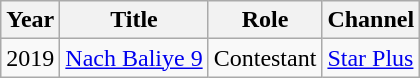<table class="wikitable sortable">
<tr>
<th>Year</th>
<th>Title</th>
<th>Role</th>
<th>Channel</th>
</tr>
<tr>
<td>2019</td>
<td><a href='#'>Nach Baliye 9</a></td>
<td>Contestant</td>
<td><a href='#'>Star Plus</a></td>
</tr>
</table>
